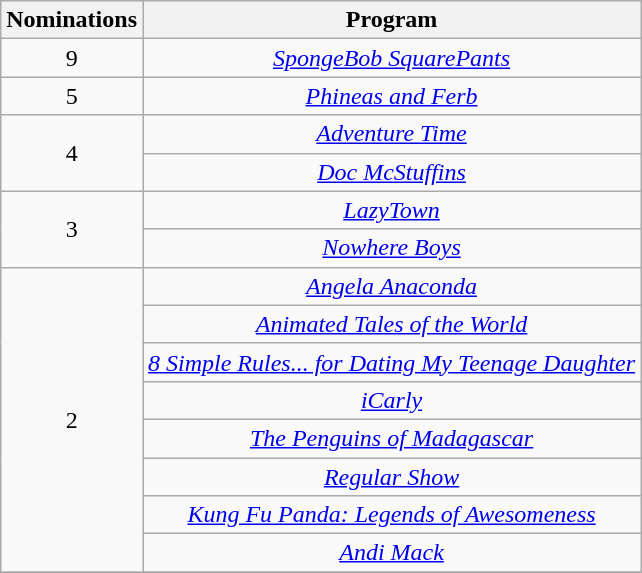<table class="wikitable" style="text-align:center;">
<tr>
<th scope="col" style="width:55px;">Nominations</th>
<th scope="col" style="text-align:center;">Program</th>
</tr>
<tr>
<td style="text-align:center;">9</td>
<td><em><a href='#'>SpongeBob SquarePants</a></em></td>
</tr>
<tr>
<td style="text-align:center;">5</td>
<td><em><a href='#'>Phineas and Ferb</a></em></td>
</tr>
<tr>
<td rowspan="2" style="text-align:center;">4</td>
<td><em><a href='#'>Adventure Time</a></em></td>
</tr>
<tr>
<td><em><a href='#'>Doc McStuffins</a></em></td>
</tr>
<tr>
<td rowspan="2" style="text-align:center;">3</td>
<td><em><a href='#'>LazyTown</a></em></td>
</tr>
<tr>
<td><em><a href='#'>Nowhere Boys</a></em></td>
</tr>
<tr>
<td rowspan="8" style="text-align:center;">2</td>
<td><em><a href='#'>Angela Anaconda</a></em></td>
</tr>
<tr>
<td><em><a href='#'>Animated Tales of the World</a></em></td>
</tr>
<tr>
<td><em><a href='#'>8 Simple Rules... for Dating My Teenage Daughter</a></em></td>
</tr>
<tr>
<td><em><a href='#'>iCarly</a></em></td>
</tr>
<tr>
<td><em><a href='#'>The Penguins of Madagascar</a></em></td>
</tr>
<tr>
<td><em><a href='#'>Regular Show</a></em></td>
</tr>
<tr>
<td><em><a href='#'>Kung Fu Panda: Legends of Awesomeness</a></em></td>
</tr>
<tr>
<td><em><a href='#'>Andi Mack</a></em></td>
</tr>
<tr>
</tr>
</table>
